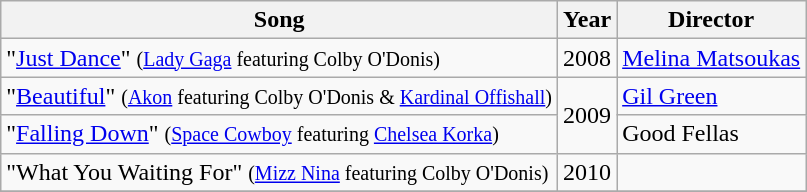<table class="wikitable">
<tr>
<th>Song</th>
<th>Year</th>
<th>Director</th>
</tr>
<tr>
<td>"<a href='#'>Just Dance</a>" <small>(<a href='#'>Lady Gaga</a> featuring Colby O'Donis)</small></td>
<td>2008</td>
<td><a href='#'>Melina Matsoukas</a></td>
</tr>
<tr>
<td>"<a href='#'>Beautiful</a>" <small>(<a href='#'>Akon</a> featuring Colby O'Donis & <a href='#'>Kardinal Offishall</a>)</small></td>
<td rowspan="2">2009</td>
<td><a href='#'>Gil Green</a></td>
</tr>
<tr>
<td>"<a href='#'>Falling Down</a>" <small>(<a href='#'>Space Cowboy</a> featuring <a href='#'>Chelsea Korka</a>)</small></td>
<td>Good Fellas</td>
</tr>
<tr>
<td>"What You Waiting For" <small>(<a href='#'>Mizz Nina</a> featuring Colby O'Donis)</small></td>
<td>2010</td>
<td></td>
</tr>
<tr>
</tr>
</table>
